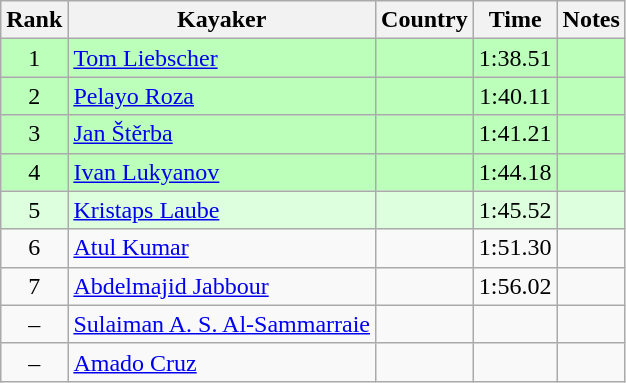<table class="wikitable" style="text-align:center">
<tr>
<th>Rank</th>
<th>Kayaker</th>
<th>Country</th>
<th>Time</th>
<th>Notes</th>
</tr>
<tr bgcolor=bbffbb>
<td>1</td>
<td align="left"><a href='#'>Tom Liebscher</a></td>
<td align="left"></td>
<td>1:38.51</td>
<td></td>
</tr>
<tr bgcolor=bbffbb>
<td>2</td>
<td align="left"><a href='#'>Pelayo Roza</a></td>
<td align="left"></td>
<td>1:40.11</td>
<td></td>
</tr>
<tr bgcolor=bbffbb>
<td>3</td>
<td align="left"><a href='#'>Jan Štěrba</a></td>
<td align="left"></td>
<td>1:41.21</td>
<td></td>
</tr>
<tr bgcolor=bbffbb>
<td>4</td>
<td align="left"><a href='#'>Ivan Lukyanov</a></td>
<td align="left"></td>
<td>1:44.18</td>
<td></td>
</tr>
<tr bgcolor=ddffdd>
<td>5</td>
<td align="left"><a href='#'>Kristaps Laube</a></td>
<td align="left"></td>
<td>1:45.52</td>
<td></td>
</tr>
<tr>
<td>6</td>
<td align="left"><a href='#'>Atul Kumar</a></td>
<td align="left"></td>
<td>1:51.30</td>
<td></td>
</tr>
<tr>
<td>7</td>
<td align="left"><a href='#'>Abdelmajid Jabbour</a></td>
<td align="left"></td>
<td>1:56.02</td>
<td></td>
</tr>
<tr>
<td>–</td>
<td align="left"><a href='#'>Sulaiman A. S. Al-Sammarraie</a></td>
<td align="left"></td>
<td></td>
<td></td>
</tr>
<tr>
<td>–</td>
<td align="left"><a href='#'>Amado Cruz</a></td>
<td align="left"></td>
<td></td>
<td></td>
</tr>
</table>
